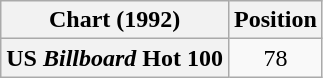<table class="wikitable sortable plainrowheaders" style="text-align:center">
<tr>
<th scope="col">Chart (1992)</th>
<th scope="col">Position</th>
</tr>
<tr>
<th scope="row">US <em>Billboard</em> Hot 100</th>
<td>78</td>
</tr>
</table>
